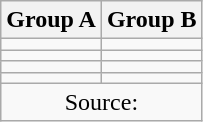<table class="wikitable">
<tr>
<th>Group A</th>
<th>Group B</th>
</tr>
<tr>
<td></td>
<td></td>
</tr>
<tr>
<td></td>
<td></td>
</tr>
<tr>
<td></td>
<td></td>
</tr>
<tr>
<td></td>
<td></td>
</tr>
<tr>
<td colspan="2" align="center">Source:</td>
</tr>
</table>
